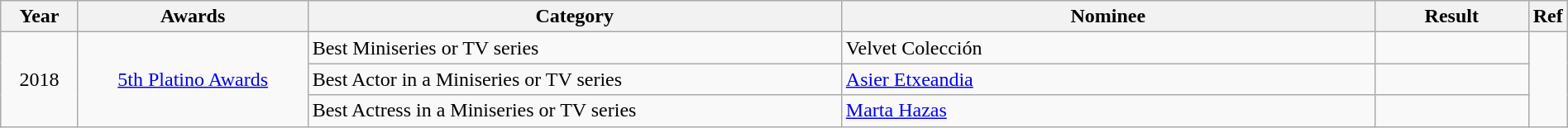<table class="wikitable" style="width:100%;">
<tr>
<th style="width:5%;">Year</th>
<th style="width:15%;">Awards</th>
<th style="width:35%;">Category</th>
<th style="width:35%;">Nominee</th>
<th style="width:10%;">Result</th>
<th style="width:5%;">Ref</th>
</tr>
<tr>
<td rowspan="3" style="text-align:center;">2018</td>
<td rowspan="3" style="text-align:center;"><a href='#'>5th Platino Awards</a></td>
<td>Best Miniseries or TV series</td>
<td>Velvet Colección</td>
<td></td>
<td rowspan="3" style="text-align:center;"></td>
</tr>
<tr>
<td rowspan="1">Best Actor in a Miniseries or TV series</td>
<td><a href='#'>Asier Etxeandia</a></td>
<td></td>
</tr>
<tr>
<td rowspan="1">Best Actress in a Miniseries or TV series</td>
<td><a href='#'>Marta Hazas</a></td>
<td></td>
</tr>
</table>
